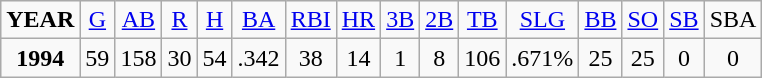<table class="wikitable">
<tr align=center>
<td><strong>YEAR</strong></td>
<td><a href='#'>G</a></td>
<td><a href='#'>AB</a></td>
<td><a href='#'>R</a></td>
<td><a href='#'>H</a></td>
<td><a href='#'>BA</a></td>
<td><a href='#'>RBI</a></td>
<td><a href='#'>HR</a></td>
<td><a href='#'>3B</a></td>
<td><a href='#'>2B</a></td>
<td><a href='#'>TB</a></td>
<td><a href='#'>SLG</a></td>
<td><a href='#'>BB</a></td>
<td><a href='#'>SO</a></td>
<td><a href='#'>SB</a></td>
<td>SBA</td>
</tr>
<tr align=center>
<td><strong>1994</strong></td>
<td>59</td>
<td>158</td>
<td>30</td>
<td>54</td>
<td>.342</td>
<td>38</td>
<td>14</td>
<td>1</td>
<td>8</td>
<td>106</td>
<td>.671%</td>
<td>25</td>
<td>25</td>
<td>0</td>
<td>0</td>
</tr>
</table>
